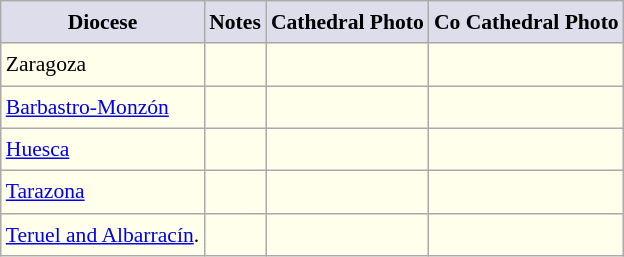<table class="sortable wikitable" style="font-size:90%; border:0; text-align:left; line-height:150%;">
<tr align=left>
<th style="background:#ddddec">Diocese</th>
<th style="background:#ddddec">Notes</th>
<th style="background:#ddddec">Cathedral Photo</th>
<th style="background:#ddddec">Co Cathedral Photo</th>
</tr>
<tr style="vertical-align:top; background:#ffffec;">
<td>Zaragoza</td>
<td></td>
<td></td>
<td></td>
</tr>
<tr style="vertical-align:top; background:#ffffec;">
<td><a href='#'>Barbastro-Monzón</a></td>
<td></td>
<td></td>
<td></td>
</tr>
<tr style="vertical-align:top; background:#ffffec;">
<td><a href='#'>Huesca</a></td>
<td></td>
<td></td>
<td></td>
</tr>
<tr style="vertical-align:top; background:#ffffec;">
<td><a href='#'>Tarazona</a></td>
<td></td>
<td></td>
<td></td>
</tr>
<tr style="vertical-align:top; background:#ffffec;">
<td><a href='#'>Teruel and Albarracín</a>.</td>
<td></td>
<td></td>
<td></td>
</tr>
</table>
